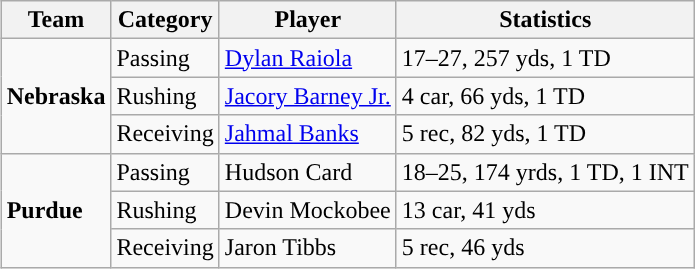<table class="wikitable" style="float: right;">
<tr>
<th>Team</th>
<th>Category</th>
<th>Player</th>
<th>Statistics</th>
</tr>
<tr>
<td rowspan=3><strong>Nebraska</strong></td>
<td>Passing</td>
<td><a href='#'>Dylan Raiola</a></td>
<td>17–27, 257 yds, 1 TD</td>
</tr>
<tr>
<td>Rushing</td>
<td><a href='#'>Jacory Barney Jr.</a></td>
<td>4 car, 66 yds, 1 TD</td>
</tr>
<tr>
<td>Receiving</td>
<td><a href='#'>Jahmal Banks</a></td>
<td>5 rec, 82 yds, 1 TD</td>
</tr>
<tr>
<td rowspan=3><strong>Purdue</strong></td>
<td>Passing</td>
<td>Hudson Card</td>
<td>18–25, 174 yrds, 1 TD, 1 INT</td>
</tr>
<tr>
<td>Rushing</td>
<td>Devin Mockobee</td>
<td>13 car, 41 yds</td>
</tr>
<tr>
<td>Receiving</td>
<td>Jaron Tibbs</td>
<td>5 rec, 46 yds</td>
</tr>
</table>
